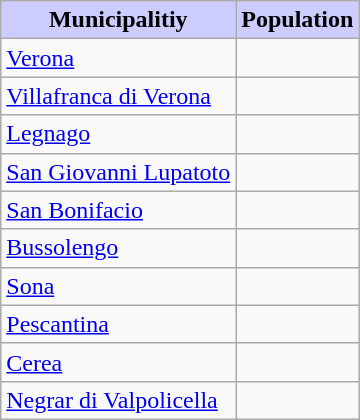<table class="wikitable sortable">
<tr>
<th style="background:#CCCCFF">Municipalitiy</th>
<th style="background:#CCCCFF">Population</th>
</tr>
<tr>
<td><a href='#'>Verona</a></td>
<td></td>
</tr>
<tr>
<td><a href='#'>Villafranca di Verona</a></td>
<td></td>
</tr>
<tr>
<td><a href='#'>Legnago</a></td>
<td></td>
</tr>
<tr>
<td><a href='#'>San Giovanni Lupatoto</a></td>
<td></td>
</tr>
<tr>
<td><a href='#'>San Bonifacio</a></td>
<td></td>
</tr>
<tr>
<td><a href='#'>Bussolengo</a></td>
<td></td>
</tr>
<tr>
<td><a href='#'>Sona</a></td>
<td></td>
</tr>
<tr>
<td><a href='#'>Pescantina</a></td>
<td></td>
</tr>
<tr>
<td><a href='#'>Cerea</a></td>
<td></td>
</tr>
<tr>
<td><a href='#'>Negrar di Valpolicella</a></td>
<td></td>
</tr>
</table>
